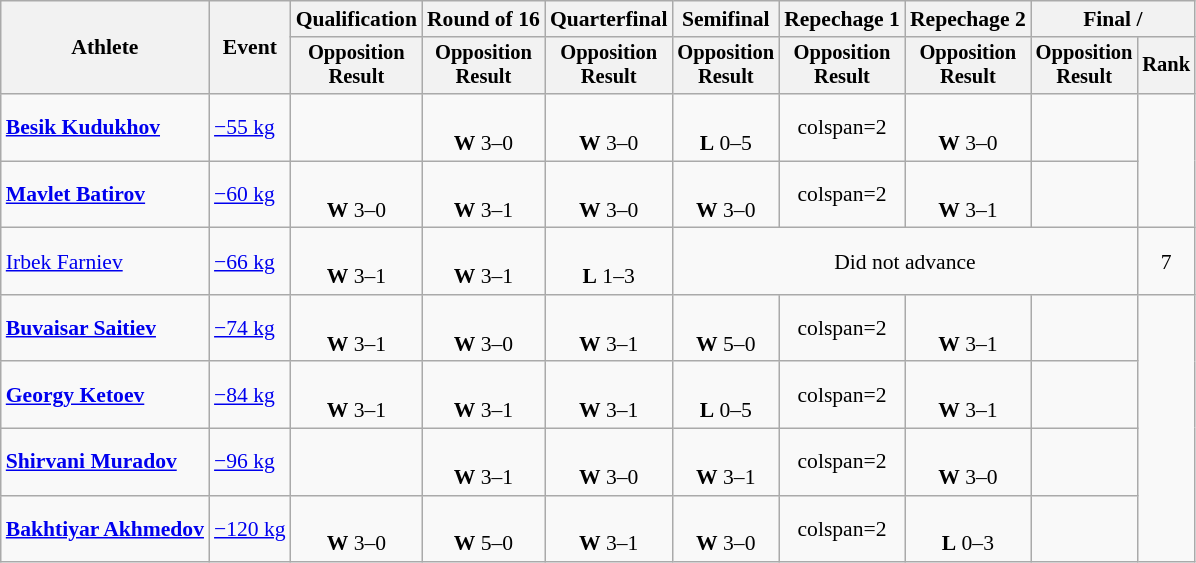<table class="wikitable" style="font-size:90%">
<tr>
<th rowspan="2">Athlete</th>
<th rowspan="2">Event</th>
<th>Qualification</th>
<th>Round of 16</th>
<th>Quarterfinal</th>
<th>Semifinal</th>
<th>Repechage 1</th>
<th>Repechage 2</th>
<th colspan=2>Final / </th>
</tr>
<tr style="font-size: 95%">
<th>Opposition<br>Result</th>
<th>Opposition<br>Result</th>
<th>Opposition<br>Result</th>
<th>Opposition<br>Result</th>
<th>Opposition<br>Result</th>
<th>Opposition<br>Result</th>
<th>Opposition<br>Result</th>
<th>Rank</th>
</tr>
<tr align=center>
<td align=left><strong><a href='#'>Besik Kudukhov</a></strong></td>
<td align=left><a href='#'>−55 kg</a></td>
<td></td>
<td><br><strong>W</strong> 3–0 <sup></sup></td>
<td><br><strong>W</strong> 3–0 <sup></sup></td>
<td><br><strong>L</strong> 0–5 <sup></sup></td>
<td>colspan=2 </td>
<td><br><strong>W</strong> 3–0 <sup></sup></td>
<td></td>
</tr>
<tr align=center>
<td align=left><strong><a href='#'>Mavlet Batirov</a></strong></td>
<td align=left><a href='#'>−60 kg</a></td>
<td><br><strong>W</strong> 3–0 <sup></sup></td>
<td><br><strong>W</strong> 3–1 <sup></sup></td>
<td><br><strong>W</strong> 3–0 <sup></sup></td>
<td><br><strong>W</strong> 3–0 <sup></sup></td>
<td>colspan=2 </td>
<td><br><strong>W</strong> 3–1 <sup></sup></td>
<td></td>
</tr>
<tr align=center>
<td align=left><a href='#'>Irbek Farniev</a></td>
<td align=left><a href='#'>−66 kg</a></td>
<td><br><strong>W</strong> 3–1 <sup></sup></td>
<td><br><strong>W</strong> 3–1 <sup></sup></td>
<td><br><strong>L</strong> 1–3 <sup></sup></td>
<td colspan=4>Did not advance</td>
<td>7</td>
</tr>
<tr align=center>
<td align=left><strong><a href='#'>Buvaisar Saitiev</a></strong></td>
<td align=left><a href='#'>−74 kg</a></td>
<td><br><strong>W</strong> 3–1 <sup></sup></td>
<td><br><strong>W</strong> 3–0 <sup></sup></td>
<td><br><strong>W</strong> 3–1 <sup></sup></td>
<td><br><strong>W</strong> 5–0 <sup></sup></td>
<td>colspan=2 </td>
<td><br><strong>W</strong> 3–1 <sup></sup></td>
<td></td>
</tr>
<tr align=center>
<td align=left><strong><a href='#'>Georgy Ketoev</a></strong></td>
<td align=left><a href='#'>−84 kg</a></td>
<td><br><strong>W</strong> 3–1 <sup></sup></td>
<td><br><strong>W</strong> 3–1 <sup></sup></td>
<td><br><strong>W</strong> 3–1 <sup></sup></td>
<td><br><strong>L</strong> 0–5 <sup></sup></td>
<td>colspan=2 </td>
<td><br><strong>W</strong> 3–1 <sup></sup></td>
<td></td>
</tr>
<tr align=center>
<td align=left><strong><a href='#'>Shirvani Muradov</a></strong></td>
<td align=left><a href='#'>−96 kg</a></td>
<td></td>
<td><br><strong>W</strong> 3–1 <sup></sup></td>
<td><br><strong>W</strong> 3–0 <sup></sup></td>
<td><br><strong>W</strong> 3–1 <sup></sup></td>
<td>colspan=2 </td>
<td><br><strong>W</strong> 3–0 <sup></sup></td>
<td></td>
</tr>
<tr align=center>
<td align=left><strong><a href='#'>Bakhtiyar Akhmedov</a></strong></td>
<td align=left><a href='#'>−120 kg</a></td>
<td><br><strong>W</strong> 3–0 <sup></sup></td>
<td><br><strong>W</strong> 5–0 <sup></sup></td>
<td><br><strong>W</strong> 3–1 <sup></sup></td>
<td><br><strong>W</strong> 3–0 <sup></sup></td>
<td>colspan=2 </td>
<td><br><strong>L</strong> 0–3 <sup></sup></td>
<td></td>
</tr>
</table>
